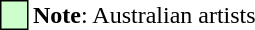<table>
<tr>
<td style="width: 15px; height: 15px; color: black; background: #ccffcc; border: 1px solid #000000;"></td>
<td><strong>Note</strong>: Australian artists</td>
</tr>
</table>
